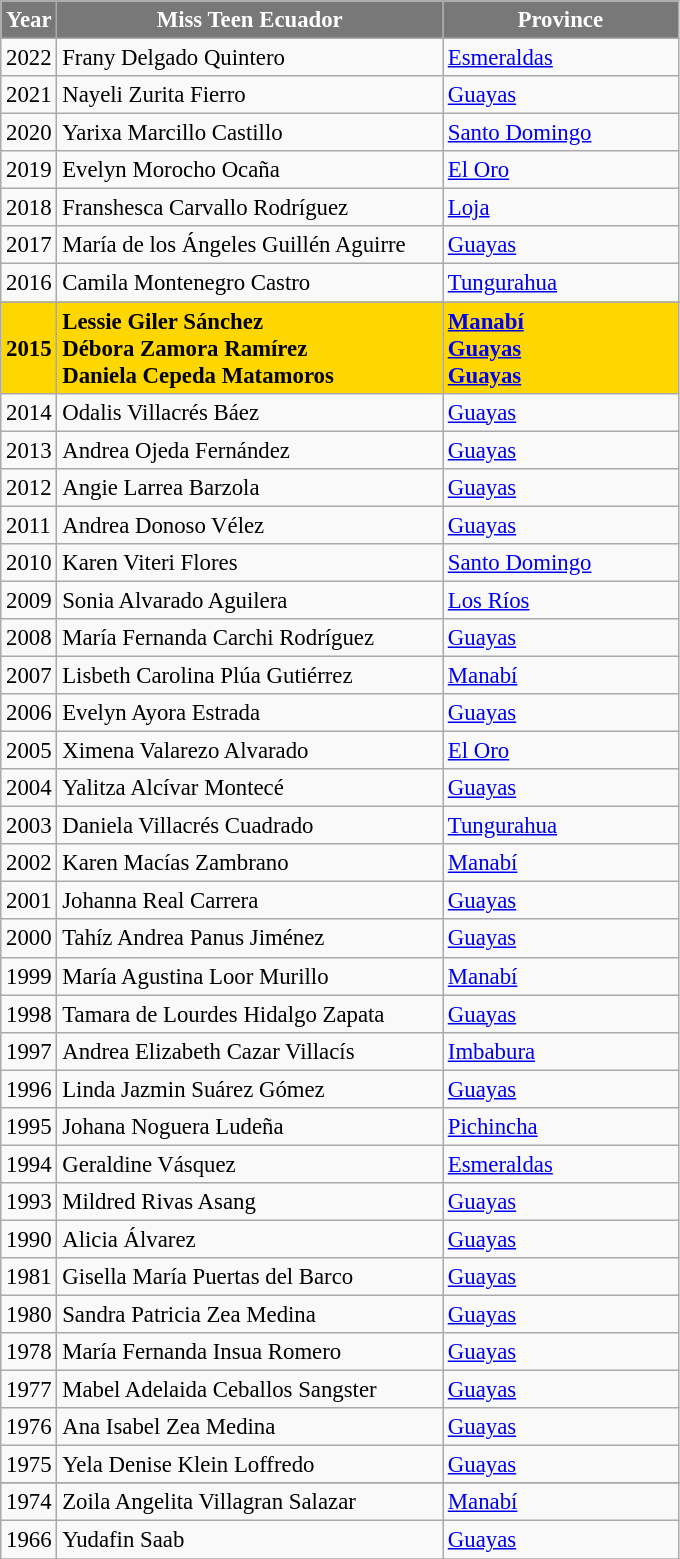<table class="wikitable sortable" style="font-size: 95%;">
<tr>
<th width="30" style="background-color:#787878;color:#FFFFFF;">Year</th>
<th width="250" style="background-color:#787878;color:#FFFFFF;">Miss Teen Ecuador</th>
<th width="150" style="background-color:#787878;color:#FFFFFF;">Province</th>
</tr>
<tr>
<td>2022</td>
<td>Frany Delgado Quintero</td>
<td> <a href='#'>Esmeraldas</a></td>
</tr>
<tr>
<td>2021</td>
<td>Nayeli Zurita Fierro</td>
<td> <a href='#'>Guayas</a></td>
</tr>
<tr>
<td>2020</td>
<td>Yarixa Marcillo Castillo</td>
<td> <a href='#'>Santo Domingo</a></td>
</tr>
<tr>
<td>2019</td>
<td>Evelyn Morocho Ocaña</td>
<td> <a href='#'>El Oro</a></td>
</tr>
<tr>
<td>2018</td>
<td>Franshesca Carvallo Rodríguez</td>
<td> <a href='#'>Loja</a></td>
</tr>
<tr>
<td>2017</td>
<td>María de los Ángeles Guillén Aguirre</td>
<td> <a href='#'>Guayas</a></td>
</tr>
<tr>
<td>2016</td>
<td>Camila Montenegro Castro</td>
<td> <a href='#'>Tungurahua</a></td>
</tr>
<tr>
</tr>
<tr style="background-color:gold; font-weight: bold">
<td>2015</td>
<td>Lessie Giler Sánchez<br>Débora Zamora Ramírez<br> Daniela Cepeda Matamoros</td>
<td> <a href='#'>Manabí</a><br> <a href='#'>Guayas</a><br> <a href='#'>Guayas</a></td>
</tr>
<tr>
<td>2014</td>
<td>Odalis Villacrés Báez</td>
<td> <a href='#'>Guayas</a></td>
</tr>
<tr>
<td>2013</td>
<td>Andrea Ojeda Fernández</td>
<td> <a href='#'>Guayas</a></td>
</tr>
<tr>
<td>2012</td>
<td>Angie Larrea Barzola</td>
<td> <a href='#'>Guayas</a></td>
</tr>
<tr>
<td>2011</td>
<td>Andrea Donoso Vélez</td>
<td> <a href='#'>Guayas</a></td>
</tr>
<tr>
<td>2010</td>
<td>Karen Viteri Flores</td>
<td> <a href='#'>Santo Domingo</a></td>
</tr>
<tr>
<td>2009</td>
<td>Sonia Alvarado Aguilera</td>
<td> <a href='#'>Los Ríos</a></td>
</tr>
<tr>
<td>2008</td>
<td>María Fernanda Carchi Rodríguez</td>
<td> <a href='#'>Guayas</a></td>
</tr>
<tr>
<td>2007</td>
<td>Lisbeth Carolina Plúa Gutiérrez</td>
<td> <a href='#'>Manabí</a></td>
</tr>
<tr>
<td>2006</td>
<td>Evelyn Ayora Estrada</td>
<td> <a href='#'>Guayas</a></td>
</tr>
<tr>
<td>2005</td>
<td>Ximena Valarezo Alvarado</td>
<td> <a href='#'>El Oro</a></td>
</tr>
<tr>
<td>2004</td>
<td>Yalitza Alcívar Montecé</td>
<td> <a href='#'>Guayas</a></td>
</tr>
<tr>
<td>2003</td>
<td>Daniela Villacrés Cuadrado</td>
<td> <a href='#'>Tungurahua</a></td>
</tr>
<tr>
<td>2002</td>
<td>Karen Macías Zambrano</td>
<td> <a href='#'>Manabí</a></td>
</tr>
<tr>
<td>2001</td>
<td>Johanna Real Carrera</td>
<td> <a href='#'>Guayas</a></td>
</tr>
<tr>
<td>2000</td>
<td>Tahíz Andrea Panus Jiménez</td>
<td> <a href='#'>Guayas</a></td>
</tr>
<tr>
<td>1999</td>
<td>María Agustina Loor Murillo</td>
<td> <a href='#'>Manabí</a></td>
</tr>
<tr>
<td>1998</td>
<td>Tamara de Lourdes Hidalgo Zapata</td>
<td> <a href='#'>Guayas</a></td>
</tr>
<tr>
<td>1997</td>
<td>Andrea Elizabeth Cazar Villacís </td>
<td> <a href='#'>Imbabura</a></td>
</tr>
<tr>
<td>1996</td>
<td>Linda Jazmin Suárez Gómez</td>
<td> <a href='#'>Guayas</a></td>
</tr>
<tr>
<td>1995</td>
<td>Johana Noguera Ludeña</td>
<td> <a href='#'>Pichincha</a></td>
</tr>
<tr>
<td>1994</td>
<td>Geraldine Vásquez</td>
<td> <a href='#'>Esmeraldas</a></td>
</tr>
<tr>
<td>1993</td>
<td>Mildred Rivas Asang</td>
<td> <a href='#'>Guayas</a></td>
</tr>
<tr>
<td>1990</td>
<td>Alicia Álvarez</td>
<td> <a href='#'>Guayas</a></td>
</tr>
<tr>
<td>1981</td>
<td>Gisella María Puertas del Barco</td>
<td> <a href='#'>Guayas</a></td>
</tr>
<tr>
<td>1980</td>
<td>Sandra Patricia Zea Medina</td>
<td> <a href='#'>Guayas</a></td>
</tr>
<tr>
<td>1978</td>
<td>María Fernanda Insua Romero</td>
<td> <a href='#'>Guayas</a></td>
</tr>
<tr>
<td>1977</td>
<td>Mabel Adelaida Ceballos Sangster</td>
<td> <a href='#'>Guayas</a></td>
</tr>
<tr>
<td>1976</td>
<td>Ana Isabel Zea Medina</td>
<td> <a href='#'>Guayas</a></td>
</tr>
<tr>
<td>1975</td>
<td>Yela Denise Klein Loffredo</td>
<td> <a href='#'>Guayas</a></td>
</tr>
<tr>
</tr>
<tr>
<td>1974</td>
<td>Zoila Angelita Villagran Salazar</td>
<td> <a href='#'>Manabí</a></td>
</tr>
<tr>
<td>1966</td>
<td>Yudafin Saab</td>
<td> <a href='#'>Guayas</a></td>
</tr>
<tr>
</tr>
</table>
